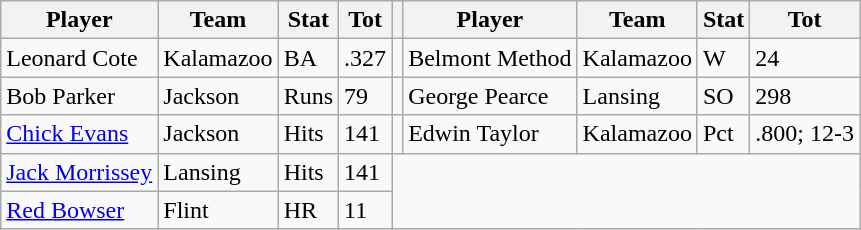<table class="wikitable">
<tr>
<th>Player</th>
<th>Team</th>
<th>Stat</th>
<th>Tot</th>
<th></th>
<th>Player</th>
<th>Team</th>
<th>Stat</th>
<th>Tot</th>
</tr>
<tr>
<td>Leonard Cote</td>
<td>Kalamazoo</td>
<td>BA</td>
<td>.327</td>
<td></td>
<td>Belmont Method</td>
<td>Kalamazoo</td>
<td>W</td>
<td>24</td>
</tr>
<tr>
<td>Bob Parker</td>
<td>Jackson</td>
<td>Runs</td>
<td>79</td>
<td></td>
<td>George Pearce</td>
<td>Lansing</td>
<td>SO</td>
<td>298</td>
</tr>
<tr>
<td><a href='#'>Chick Evans</a></td>
<td>Jackson</td>
<td>Hits</td>
<td>141</td>
<td></td>
<td>Edwin Taylor</td>
<td>Kalamazoo</td>
<td>Pct</td>
<td>.800; 12-3</td>
</tr>
<tr>
<td><a href='#'>Jack Morrissey</a></td>
<td>Lansing</td>
<td>Hits</td>
<td>141</td>
</tr>
<tr>
<td><a href='#'>Red Bowser</a></td>
<td>Flint</td>
<td>HR</td>
<td>11</td>
</tr>
</table>
